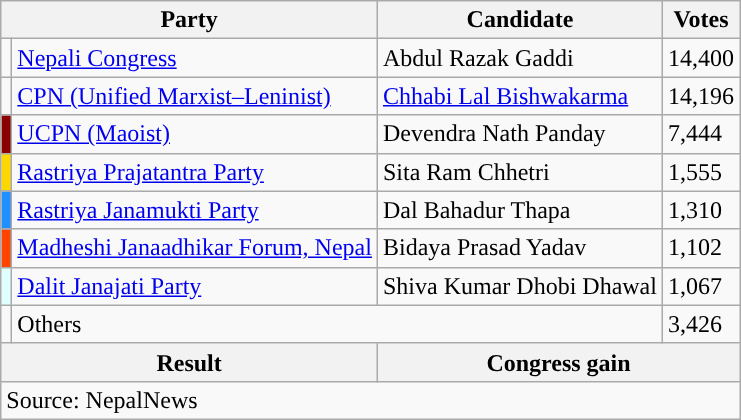<table class="wikitable">
<tr>
<th colspan="2">Party</th>
<th>Candidate</th>
<th>Votes</th>
</tr>
<tr>
<td style="background-color:"></td>
<td><a href='#'>Nepali Congress</a></td>
<td>Abdul Razak Gaddi</td>
<td>14,400</td>
</tr>
<tr>
<td style="background-color:"></td>
<td><a href='#'>CPN (Unified Marxist–Leninist)</a></td>
<td><a href='#'>Chhabi Lal Bishwakarma</a></td>
<td>14,196</td>
</tr>
<tr>
<td style="background-color:darkred"></td>
<td><a href='#'>UCPN (Maoist)</a></td>
<td>Devendra Nath Panday</td>
<td>7,444</td>
</tr>
<tr>
<td style="background-color:gold"></td>
<td><a href='#'>Rastriya Prajatantra Party</a></td>
<td>Sita Ram Chhetri</td>
<td>1,555</td>
</tr>
<tr>
<td style="background-color:dodgerblue"></td>
<td><a href='#'>Rastriya Janamukti Party</a></td>
<td>Dal Bahadur Thapa</td>
<td>1,310</td>
</tr>
<tr>
<td style="background-color:orangered"></td>
<td><a href='#'>Madheshi Janaadhikar Forum, Nepal</a></td>
<td>Bidaya Prasad Yadav</td>
<td>1,102</td>
</tr>
<tr>
<td style="background-color:#e0ffff"></td>
<td><a href='#'>Dalit Janajati Party</a></td>
<td>Shiva Kumar Dhobi Dhawal</td>
<td>1,067</td>
</tr>
<tr>
<td></td>
<td colspan="2">Others</td>
<td>3,426</td>
</tr>
<tr>
<th colspan="2">Result</th>
<th colspan="2">Congress gain</th>
</tr>
<tr>
<td colspan="4">Source: NepalNews</td>
</tr>
</table>
